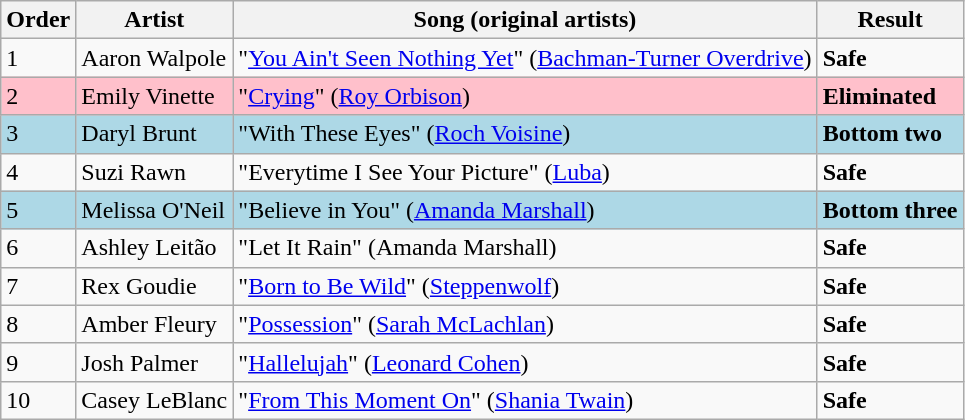<table class=wikitable>
<tr>
<th>Order</th>
<th>Artist</th>
<th>Song (original artists)</th>
<th>Result</th>
</tr>
<tr>
<td>1</td>
<td>Aaron Walpole</td>
<td>"<a href='#'>You Ain't Seen Nothing Yet</a>" (<a href='#'>Bachman-Turner Overdrive</a>)</td>
<td><strong>Safe</strong></td>
</tr>
<tr style="background:pink;">
<td>2</td>
<td>Emily Vinette</td>
<td>"<a href='#'>Crying</a>" (<a href='#'>Roy Orbison</a>)</td>
<td><strong>Eliminated</strong></td>
</tr>
<tr style="background:lightblue;">
<td>3</td>
<td>Daryl Brunt</td>
<td>"With These Eyes" (<a href='#'>Roch Voisine</a>)</td>
<td><strong>Bottom two</strong></td>
</tr>
<tr>
<td>4</td>
<td>Suzi Rawn</td>
<td>"Everytime I See Your Picture" (<a href='#'>Luba</a>)</td>
<td><strong>Safe</strong></td>
</tr>
<tr style="background:lightblue;">
<td>5</td>
<td>Melissa O'Neil</td>
<td>"Believe in You" (<a href='#'>Amanda Marshall</a>)</td>
<td><strong>Bottom three</strong></td>
</tr>
<tr>
<td>6</td>
<td>Ashley Leitão</td>
<td>"Let It Rain" (Amanda Marshall)</td>
<td><strong>Safe</strong></td>
</tr>
<tr>
<td>7</td>
<td>Rex Goudie</td>
<td>"<a href='#'>Born to Be Wild</a>" (<a href='#'>Steppenwolf</a>)</td>
<td><strong>Safe</strong></td>
</tr>
<tr>
<td>8</td>
<td>Amber Fleury</td>
<td>"<a href='#'>Possession</a>" (<a href='#'>Sarah McLachlan</a>)</td>
<td><strong>Safe</strong></td>
</tr>
<tr>
<td>9</td>
<td>Josh Palmer</td>
<td>"<a href='#'>Hallelujah</a>" (<a href='#'>Leonard Cohen</a>)</td>
<td><strong>Safe</strong></td>
</tr>
<tr>
<td>10</td>
<td>Casey LeBlanc</td>
<td>"<a href='#'>From This Moment On</a>" (<a href='#'>Shania Twain</a>)</td>
<td><strong>Safe</strong></td>
</tr>
</table>
